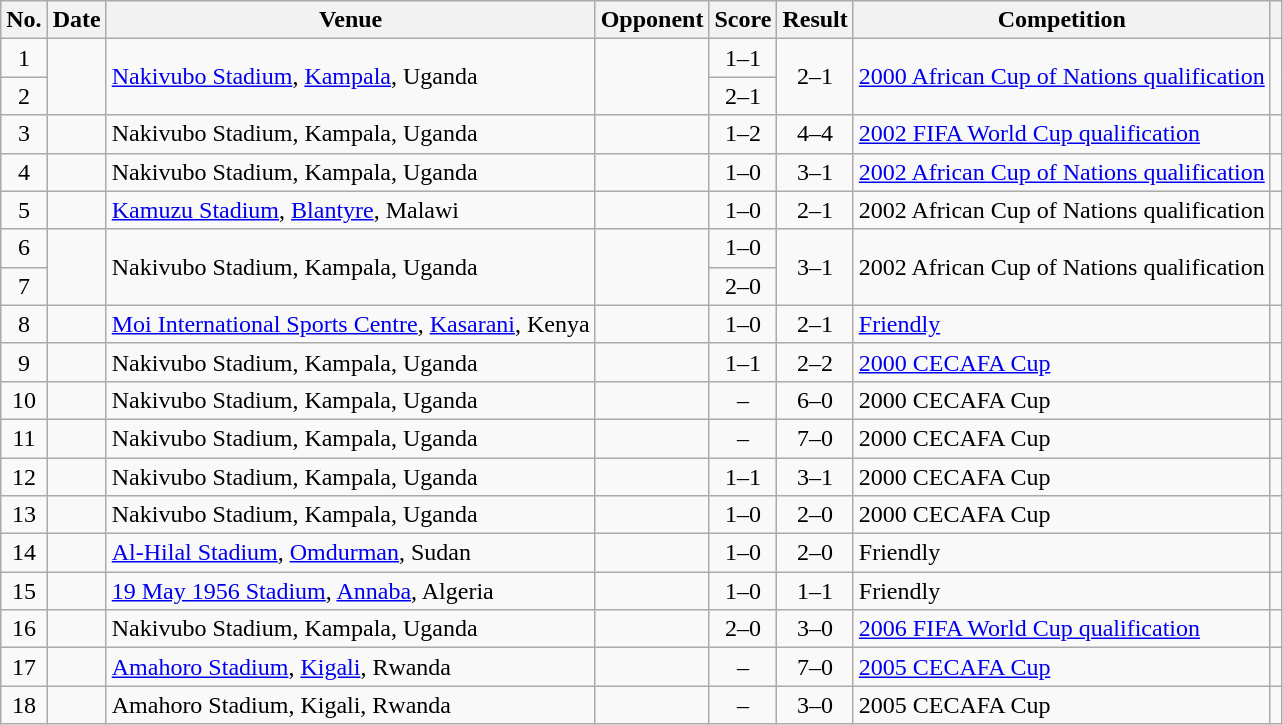<table class="wikitable sortable">
<tr>
<th scope="col">No.</th>
<th scope="col">Date</th>
<th scope="col">Venue</th>
<th scope="col">Opponent</th>
<th scope="col">Score</th>
<th scope="col">Result</th>
<th scope="col">Competition</th>
<th scope="col" class="unsortable"></th>
</tr>
<tr>
<td style="text-align:center">1</td>
<td rowspan="2"></td>
<td rowspan="2"><a href='#'>Nakivubo Stadium</a>, <a href='#'>Kampala</a>, Uganda</td>
<td rowspan="2"></td>
<td style="text-align:center">1–1</td>
<td rowspan="2" style="text-align:center">2–1</td>
<td rowspan="2"><a href='#'>2000 African Cup of Nations qualification</a></td>
<td rowspan="2"></td>
</tr>
<tr>
<td style="text-align:center">2</td>
<td style="text-align:center">2–1</td>
</tr>
<tr>
<td style="text-align:center">3</td>
<td></td>
<td>Nakivubo Stadium, Kampala, Uganda</td>
<td></td>
<td style="text-align:center">1–2</td>
<td style="text-align:center">4–4</td>
<td><a href='#'>2002 FIFA World Cup qualification</a></td>
<td></td>
</tr>
<tr>
<td style="text-align:center">4</td>
<td></td>
<td>Nakivubo Stadium, Kampala, Uganda</td>
<td></td>
<td style="text-align:center">1–0</td>
<td style="text-align:center">3–1</td>
<td><a href='#'>2002 African Cup of Nations qualification</a></td>
<td></td>
</tr>
<tr>
<td style="text-align:center">5</td>
<td></td>
<td><a href='#'>Kamuzu Stadium</a>, <a href='#'>Blantyre</a>, Malawi</td>
<td></td>
<td style="text-align:center">1–0</td>
<td style="text-align:center">2–1</td>
<td>2002 African Cup of Nations qualification</td>
<td></td>
</tr>
<tr>
<td style="text-align:center">6</td>
<td rowspan="2"></td>
<td rowspan="2">Nakivubo Stadium, Kampala, Uganda</td>
<td rowspan="2"></td>
<td style="text-align:center">1–0</td>
<td rowspan="2" style="text-align:center">3–1</td>
<td rowspan="2">2002 African Cup of Nations qualification</td>
<td rowspan="2"></td>
</tr>
<tr>
<td style="text-align:center">7</td>
<td style="text-align:center">2–0</td>
</tr>
<tr>
<td style="text-align:center">8</td>
<td></td>
<td><a href='#'>Moi International Sports Centre</a>, <a href='#'>Kasarani</a>, Kenya</td>
<td></td>
<td style="text-align:center">1–0</td>
<td style="text-align:center">2–1</td>
<td><a href='#'>Friendly</a></td>
<td></td>
</tr>
<tr>
<td style="text-align:center">9</td>
<td></td>
<td>Nakivubo Stadium, Kampala, Uganda</td>
<td></td>
<td style="text-align:center">1–1</td>
<td style="text-align:center">2–2</td>
<td><a href='#'>2000 CECAFA Cup</a></td>
<td></td>
</tr>
<tr>
<td style="text-align:center">10</td>
<td></td>
<td>Nakivubo Stadium, Kampala, Uganda</td>
<td></td>
<td style="text-align:center">–</td>
<td style="text-align:center">6–0</td>
<td>2000 CECAFA Cup</td>
<td></td>
</tr>
<tr>
<td style="text-align:center">11</td>
<td></td>
<td>Nakivubo Stadium, Kampala, Uganda</td>
<td></td>
<td style="text-align:center">–</td>
<td style="text-align:center">7–0</td>
<td>2000 CECAFA Cup</td>
<td></td>
</tr>
<tr>
<td style="text-align:center">12</td>
<td></td>
<td>Nakivubo Stadium, Kampala, Uganda</td>
<td></td>
<td style="text-align:center">1–1</td>
<td style="text-align:center">3–1</td>
<td>2000 CECAFA Cup</td>
<td></td>
</tr>
<tr>
<td style="text-align:center">13</td>
<td></td>
<td>Nakivubo Stadium, Kampala, Uganda</td>
<td></td>
<td style="text-align:center">1–0</td>
<td style="text-align:center">2–0</td>
<td>2000 CECAFA Cup</td>
<td></td>
</tr>
<tr>
<td style="text-align:center">14</td>
<td></td>
<td><a href='#'>Al-Hilal Stadium</a>, <a href='#'>Omdurman</a>, Sudan</td>
<td></td>
<td style="text-align:center">1–0</td>
<td style="text-align:center">2–0</td>
<td>Friendly</td>
<td></td>
</tr>
<tr>
<td style="text-align:center">15</td>
<td></td>
<td><a href='#'>19 May 1956 Stadium</a>, <a href='#'>Annaba</a>, Algeria</td>
<td></td>
<td style="text-align:center">1–0</td>
<td style="text-align:center">1–1</td>
<td>Friendly</td>
<td></td>
</tr>
<tr>
<td style="text-align:center">16</td>
<td></td>
<td>Nakivubo Stadium, Kampala, Uganda</td>
<td></td>
<td style="text-align:center">2–0</td>
<td style="text-align:center">3–0</td>
<td><a href='#'>2006 FIFA World Cup qualification</a></td>
<td></td>
</tr>
<tr>
<td style="text-align:center">17</td>
<td></td>
<td><a href='#'>Amahoro Stadium</a>, <a href='#'>Kigali</a>, Rwanda</td>
<td></td>
<td style="text-align:center">–</td>
<td style="text-align:center">7–0</td>
<td><a href='#'>2005 CECAFA Cup</a></td>
<td></td>
</tr>
<tr>
<td style="text-align:center">18</td>
<td></td>
<td>Amahoro Stadium, Kigali, Rwanda</td>
<td></td>
<td style="text-align:center">–</td>
<td style="text-align:center">3–0</td>
<td>2005 CECAFA Cup</td>
<td></td>
</tr>
</table>
